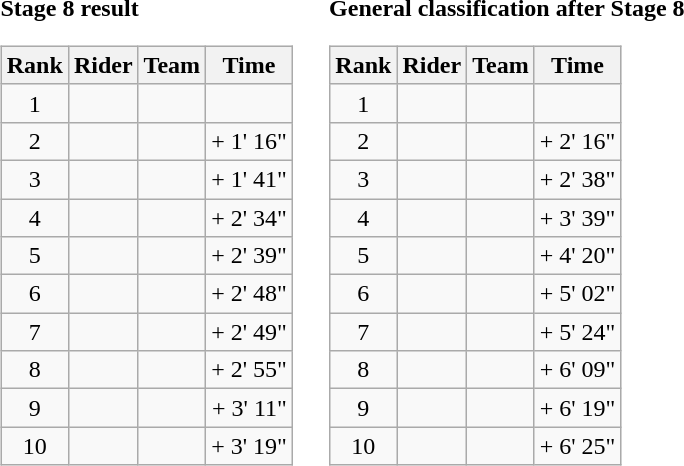<table>
<tr>
<td><strong>Stage 8 result</strong><br><table class="wikitable">
<tr>
<th scope="col">Rank</th>
<th scope="col">Rider</th>
<th scope="col">Team</th>
<th scope="col">Time</th>
</tr>
<tr>
<td style="text-align:center;">1</td>
<td></td>
<td></td>
<td style="text-align:right;"></td>
</tr>
<tr>
<td style="text-align:center;">2</td>
<td></td>
<td></td>
<td style="text-align:right;">+ 1' 16"</td>
</tr>
<tr>
<td style="text-align:center;">3</td>
<td></td>
<td></td>
<td style="text-align:right;">+ 1' 41"</td>
</tr>
<tr>
<td style="text-align:center;">4</td>
<td></td>
<td></td>
<td style="text-align:right;">+ 2' 34"</td>
</tr>
<tr>
<td style="text-align:center;">5</td>
<td></td>
<td></td>
<td style="text-align:right;">+ 2' 39"</td>
</tr>
<tr>
<td style="text-align:center;">6</td>
<td></td>
<td></td>
<td style="text-align:right;">+ 2' 48"</td>
</tr>
<tr>
<td style="text-align:center;">7</td>
<td></td>
<td></td>
<td style="text-align:right;">+ 2' 49"</td>
</tr>
<tr>
<td style="text-align:center;">8</td>
<td></td>
<td></td>
<td style="text-align:right;">+ 2' 55"</td>
</tr>
<tr>
<td style="text-align:center;">9</td>
<td></td>
<td></td>
<td style="text-align:right;">+ 3' 11"</td>
</tr>
<tr>
<td style="text-align:center;">10</td>
<td></td>
<td></td>
<td style="text-align:right;">+ 3' 19"</td>
</tr>
</table>
</td>
<td></td>
<td><strong>General classification after Stage 8</strong><br><table class="wikitable">
<tr>
<th scope="col">Rank</th>
<th scope="col">Rider</th>
<th scope="col">Team</th>
<th scope="col">Time</th>
</tr>
<tr>
<td style="text-align:center;">1</td>
<td></td>
<td></td>
<td style="text-align:right;"></td>
</tr>
<tr>
<td style="text-align:center;">2</td>
<td></td>
<td></td>
<td style="text-align:right;">+ 2' 16"</td>
</tr>
<tr>
<td style="text-align:center;">3</td>
<td></td>
<td></td>
<td style="text-align:right;">+ 2' 38"</td>
</tr>
<tr>
<td style="text-align:center;">4</td>
<td></td>
<td></td>
<td style="text-align:right;">+ 3' 39"</td>
</tr>
<tr>
<td style="text-align:center;">5</td>
<td></td>
<td></td>
<td style="text-align:right;">+ 4' 20"</td>
</tr>
<tr>
<td style="text-align:center;">6</td>
<td></td>
<td></td>
<td style="text-align:right;">+ 5' 02"</td>
</tr>
<tr>
<td style="text-align:center;">7</td>
<td></td>
<td></td>
<td style="text-align:right;">+ 5' 24"</td>
</tr>
<tr>
<td style="text-align:center;">8</td>
<td></td>
<td></td>
<td style="text-align:right;">+ 6' 09"</td>
</tr>
<tr>
<td style="text-align:center;">9</td>
<td></td>
<td></td>
<td style="text-align:right;">+ 6' 19"</td>
</tr>
<tr>
<td style="text-align:center;">10</td>
<td></td>
<td></td>
<td style="text-align:right;">+ 6' 25"</td>
</tr>
</table>
</td>
</tr>
</table>
